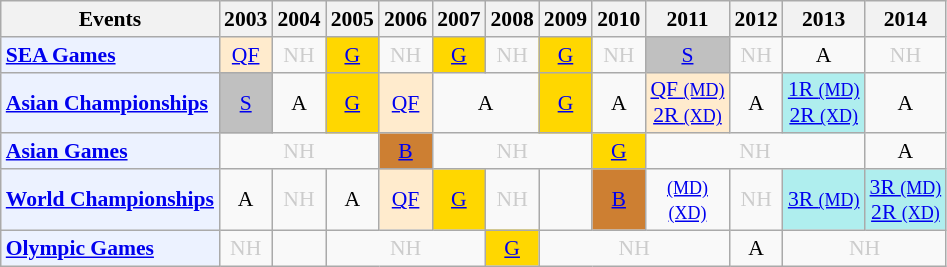<table class="wikitable" style="font-size: 90%; text-align:center">
<tr>
<th>Events</th>
<th>2003</th>
<th>2004</th>
<th>2005</th>
<th>2006</th>
<th>2007</th>
<th>2008</th>
<th>2009</th>
<th>2010</th>
<th>2011</th>
<th>2012</th>
<th>2013</th>
<th>2014</th>
</tr>
<tr>
<td bgcolor="#ECF2FF"; align="left"><strong><a href='#'>SEA Games</a></strong></td>
<td bgcolor=FFEBCD><a href='#'>QF</a></td>
<td style=color:#ccc>NH</td>
<td bgcolor=gold><a href='#'>G</a></td>
<td style=color:#ccc>NH</td>
<td bgcolor=gold><a href='#'>G</a></td>
<td style=color:#ccc>NH</td>
<td bgcolor=gold><a href='#'>G</a></td>
<td style=color:#ccc>NH</td>
<td bgcolor=silver><a href='#'>S</a></td>
<td style=color:#ccc>NH</td>
<td>A</td>
<td style=color:#ccc>NH</td>
</tr>
<tr>
<td bgcolor="#ECF2FF"; align="left"><strong><a href='#'>Asian Championships</a></strong></td>
<td bgcolor=silver><a href='#'>S</a></td>
<td>A</td>
<td bgcolor=gold><a href='#'>G</a></td>
<td bgcolor=FFEBCD><a href='#'>QF</a></td>
<td colspan="2">A</td>
<td bgcolor=gold><a href='#'>G</a></td>
<td>A</td>
<td bgcolor=FFEBCD><a href='#'>QF <small>(MD)</small></a><br><a href='#'>2R <small>(XD)</small></a></td>
<td>A</td>
<td bgcolor=AFEEEE><a href='#'>1R <small>(MD)</small></a><br><a href='#'>2R <small>(XD)</small></a></td>
<td>A</td>
</tr>
<tr>
<td bgcolor="#ECF2FF"; align="left"><strong><a href='#'>Asian Games</a></strong></td>
<td colspan="3" style=color:#ccc>NH</td>
<td bgcolor=CD7F32><a href='#'>B</a></td>
<td colspan="3" style=color:#ccc>NH</td>
<td bgcolor=gold><a href='#'>G</a></td>
<td colspan="3" style=color:#ccc>NH</td>
<td>A</td>
</tr>
<tr>
<td bgcolor="#ECF2FF"; align="left"><strong><a href='#'>World Championships</a></strong></td>
<td>A</td>
<td style=color:#ccc>NH</td>
<td>A</td>
<td bgcolor=FFEBCD><a href='#'>QF</a></td>
<td bgcolor=gold><a href='#'>G</a></td>
<td style=color:#ccc>NH</td>
<td><a href='#'></a></td>
<td bgcolor=CD7F32><a href='#'>B</a></td>
<td><a href='#'> <small>(MD)</small></a><br> <a href='#'> <small>(XD)</small></a></td>
<td style=color:#ccc>NH</td>
<td bgcolor=AFEEEE><a href='#'>3R <small>(MD)</small></a></td>
<td bgcolor=AFEEEE><a href='#'>3R <small>(MD)</small></a><br> <a href='#'>2R <small>(XD)</small></a></td>
</tr>
<tr>
<td bgcolor="#ECF2FF"; align="left"><strong><a href='#'>Olympic Games</a></strong></td>
<td style=color:#ccc>NH</td>
<td></td>
<td colspan="3" style=color:#ccc>NH</td>
<td bgcolor=gold><a href='#'>G</a></td>
<td colspan="3" style=color:#ccc>NH</td>
<td>A</td>
<td colspan="2" style=color:#ccc>NH</td>
</tr>
</table>
